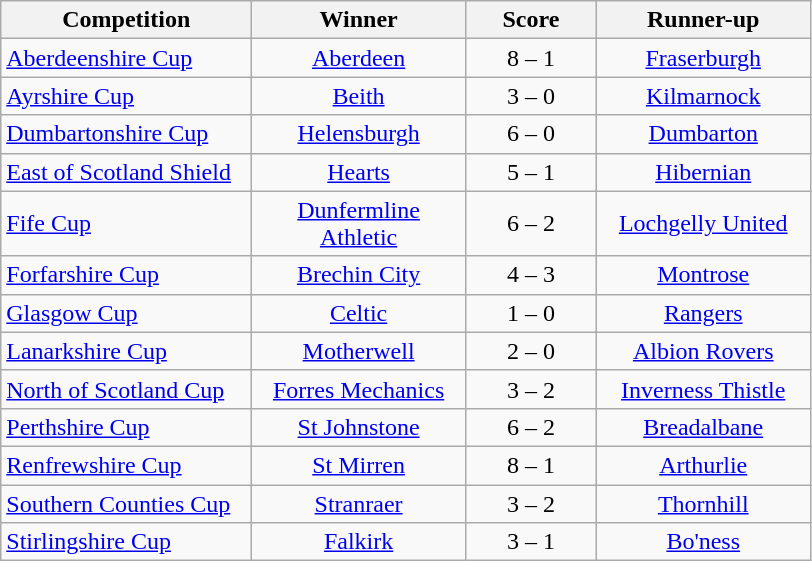<table class="wikitable" style="text-align: center;">
<tr>
<th width=160>Competition</th>
<th width=135>Winner</th>
<th width=80>Score</th>
<th width=135>Runner-up</th>
</tr>
<tr>
<td align=left><a href='#'>Aberdeenshire Cup</a></td>
<td><a href='#'>Aberdeen</a></td>
<td>8 – 1</td>
<td><a href='#'>Fraserburgh</a></td>
</tr>
<tr>
<td align=left><a href='#'>Ayrshire Cup</a></td>
<td><a href='#'>Beith</a></td>
<td>3 – 0</td>
<td><a href='#'>Kilmarnock</a></td>
</tr>
<tr>
<td align=left><a href='#'>Dumbartonshire Cup</a></td>
<td><a href='#'>Helensburgh</a></td>
<td>6 – 0</td>
<td><a href='#'>Dumbarton</a></td>
</tr>
<tr>
<td align=left><a href='#'>East of Scotland Shield</a></td>
<td><a href='#'>Hearts</a></td>
<td>5 – 1</td>
<td><a href='#'>Hibernian</a></td>
</tr>
<tr>
<td align=left><a href='#'>Fife Cup</a></td>
<td><a href='#'>Dunfermline Athletic</a></td>
<td>6 – 2</td>
<td><a href='#'>Lochgelly United</a></td>
</tr>
<tr>
<td align=left><a href='#'>Forfarshire Cup</a></td>
<td><a href='#'>Brechin City</a></td>
<td>4 – 3</td>
<td><a href='#'>Montrose</a></td>
</tr>
<tr>
<td align=left><a href='#'>Glasgow Cup</a></td>
<td><a href='#'>Celtic</a></td>
<td>1 – 0</td>
<td><a href='#'>Rangers</a></td>
</tr>
<tr>
<td align=left><a href='#'>Lanarkshire Cup</a></td>
<td><a href='#'>Motherwell</a></td>
<td>2 – 0</td>
<td><a href='#'>Albion Rovers</a></td>
</tr>
<tr>
<td align=left><a href='#'>North of Scotland Cup</a></td>
<td><a href='#'>Forres Mechanics</a></td>
<td>3 – 2</td>
<td><a href='#'>Inverness Thistle</a></td>
</tr>
<tr>
<td align=left><a href='#'>Perthshire Cup</a></td>
<td><a href='#'>St Johnstone</a></td>
<td>6 – 2</td>
<td><a href='#'>Breadalbane</a></td>
</tr>
<tr>
<td align=left><a href='#'>Renfrewshire Cup</a></td>
<td><a href='#'>St Mirren</a></td>
<td>8 – 1</td>
<td><a href='#'>Arthurlie</a></td>
</tr>
<tr>
<td align=left><a href='#'>Southern Counties Cup</a></td>
<td><a href='#'>Stranraer</a></td>
<td>3 – 2</td>
<td><a href='#'>Thornhill</a></td>
</tr>
<tr>
<td align=left><a href='#'>Stirlingshire Cup</a></td>
<td><a href='#'>Falkirk</a></td>
<td>3 – 1</td>
<td><a href='#'>Bo'ness</a></td>
</tr>
</table>
